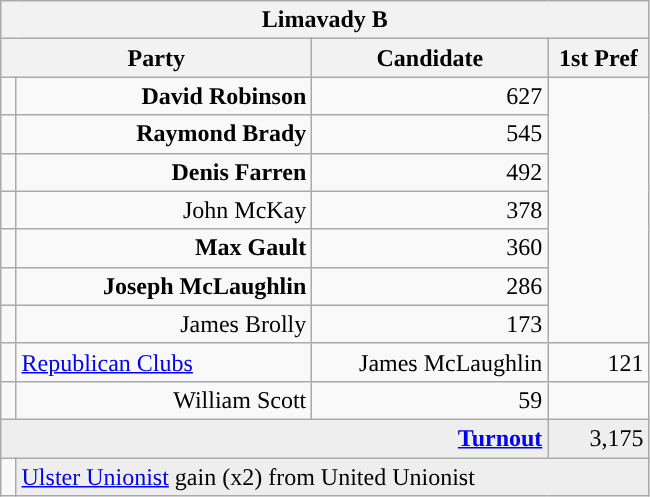<table class="wikitable">
<tr>
<th colspan="4" align="center">Limavady B</th>
</tr>
<tr>
<th colspan="2" align="center" width=200>Party</th>
<th width=150>Candidate</th>
<th width=60>1st Pref</th>
</tr>
<tr>
<td></td>
<td align="right"><strong>David Robinson</strong></td>
<td align="right">627</td>
</tr>
<tr>
<td></td>
<td align="right"><strong>Raymond Brady</strong></td>
<td align="right">545</td>
</tr>
<tr>
<td></td>
<td align="right"><strong>Denis Farren</strong></td>
<td align="right">492</td>
</tr>
<tr>
<td></td>
<td align="right">John McKay</td>
<td align="right">378</td>
</tr>
<tr>
<td></td>
<td align="right"><strong>Max Gault</strong></td>
<td align="right">360</td>
</tr>
<tr>
<td></td>
<td align="right"><strong>Joseph McLaughlin</strong></td>
<td align="right">286</td>
</tr>
<tr>
<td></td>
<td align="right">James Brolly</td>
<td align="right">173</td>
</tr>
<tr>
<td style="background-color: "></td>
<td><a href='#'>Republican Clubs</a></td>
<td align="right">James McLaughlin</td>
<td align="right">121</td>
</tr>
<tr>
<td></td>
<td align="right">William Scott</td>
<td align="right">59</td>
</tr>
<tr bgcolor="EEEEEE">
<td colspan=3 align="right"><strong><a href='#'>Turnout</a></strong></td>
<td align="right">3,175</td>
</tr>
<tr>
<td bgcolor=></td>
<td colspan=3 bgcolor="EEEEEE"><a href='#'>Ulster Unionist</a> gain (x2) from United Unionist</td>
</tr>
</table>
